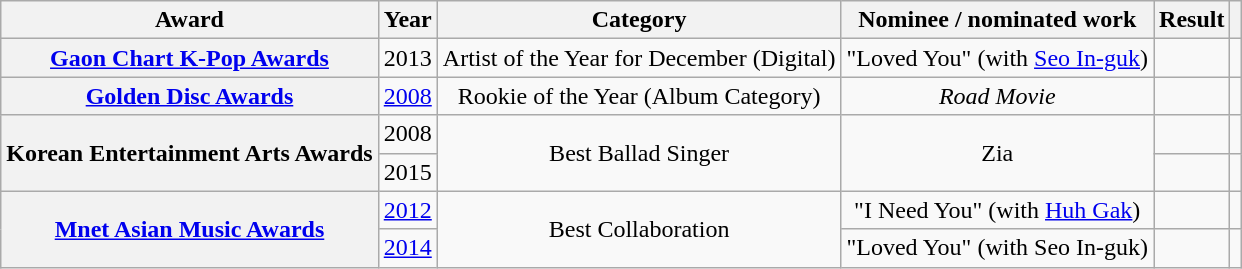<table class="wikitable plainrowheaders" style="text-align:center;">
<tr>
<th scope="col">Award</th>
<th scope="col">Year</th>
<th scope="col">Category</th>
<th scope="col">Nominee / nominated work</th>
<th scope="col">Result</th>
<th class="unsortable" scope="col"></th>
</tr>
<tr>
<th scope="row"><a href='#'>Gaon Chart K-Pop Awards</a></th>
<td>2013</td>
<td>Artist of the Year for December (Digital)</td>
<td>"Loved You" (with <a href='#'>Seo In-guk</a>)</td>
<td></td>
<td></td>
</tr>
<tr>
<th scope="row"><a href='#'>Golden Disc Awards</a></th>
<td><a href='#'>2008</a></td>
<td>Rookie of the Year (Album Category)</td>
<td><em>Road Movie</em></td>
<td></td>
<td></td>
</tr>
<tr>
<th rowspan="2" scope="row">Korean Entertainment Arts Awards</th>
<td>2008</td>
<td rowspan="2">Best Ballad Singer</td>
<td rowspan="2">Zia</td>
<td></td>
<td></td>
</tr>
<tr>
<td>2015</td>
<td></td>
<td></td>
</tr>
<tr>
<th scope="row" rowspan="2"><a href='#'>Mnet Asian Music Awards</a></th>
<td><a href='#'>2012</a></td>
<td rowspan="2">Best Collaboration</td>
<td>"I Need You" (with <a href='#'>Huh Gak</a>)</td>
<td></td>
<td></td>
</tr>
<tr>
<td><a href='#'>2014</a></td>
<td>"Loved You" (with Seo In-guk)</td>
<td></td>
<td></td>
</tr>
</table>
